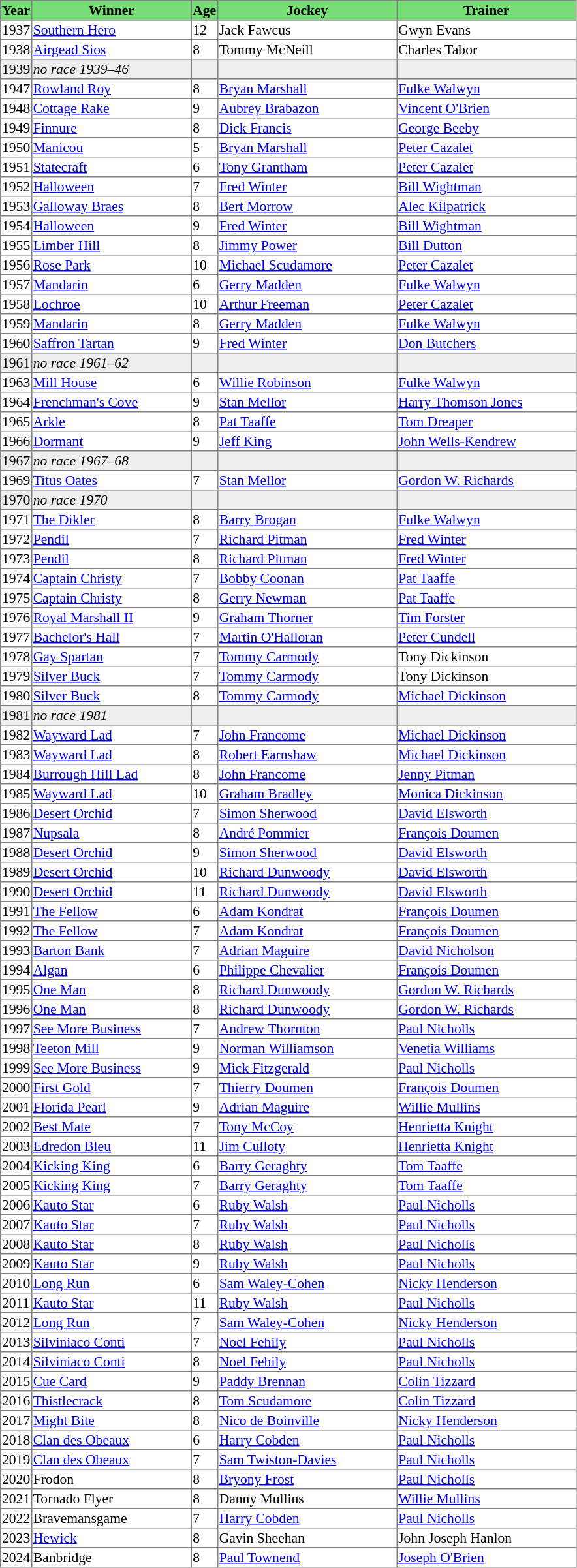<table class = "sortable" | border="1" style="border-collapse: collapse; font-size:90%">
<tr bgcolor="#77dd77" align="center">
<th>Year</th>
<th>Winner</th>
<th>Age</th>
<th>Jockey</th>
<th>Trainer</th>
</tr>
<tr>
<td>1937</td>
<td width=160px><a href='#'>Southern Hero</a></td>
<td>12</td>
<td width=180px>Jack Fawcus</td>
<td width=180px>Gwyn Evans</td>
</tr>
<tr>
<td>1938</td>
<td><a href='#'>Airgead Sios</a></td>
<td>8</td>
<td>Tommy McNeill</td>
<td>Charles Tabor</td>
</tr>
<tr bgcolor="#eeeeee">
<td><span>1939</span></td>
<td><em>no race 1939–46</em> </td>
<td></td>
<td></td>
<td></td>
</tr>
<tr>
<td>1947</td>
<td><a href='#'>Rowland Roy</a></td>
<td>8</td>
<td><a href='#'>Bryan Marshall</a></td>
<td><a href='#'>Fulke Walwyn</a></td>
</tr>
<tr>
<td>1948</td>
<td><a href='#'>Cottage Rake</a></td>
<td>9</td>
<td><a href='#'>Aubrey Brabazon</a></td>
<td><a href='#'>Vincent O'Brien</a></td>
</tr>
<tr>
<td>1949</td>
<td><a href='#'>Finnure</a></td>
<td>8</td>
<td><a href='#'>Dick Francis</a></td>
<td><a href='#'>George Beeby</a></td>
</tr>
<tr>
<td>1950</td>
<td><a href='#'>Manicou</a></td>
<td>5</td>
<td><a href='#'>Bryan Marshall</a></td>
<td><a href='#'>Peter Cazalet</a></td>
</tr>
<tr>
<td>1951</td>
<td><a href='#'>Statecraft</a></td>
<td>6</td>
<td><a href='#'>Tony Grantham</a></td>
<td><a href='#'>Peter Cazalet</a></td>
</tr>
<tr>
<td>1952</td>
<td><a href='#'>Halloween</a></td>
<td>7</td>
<td><a href='#'>Fred Winter</a></td>
<td><a href='#'>Bill Wightman</a></td>
</tr>
<tr>
<td>1953</td>
<td><a href='#'>Galloway Braes</a></td>
<td>8</td>
<td><a href='#'>Bert Morrow</a></td>
<td><a href='#'>Alec Kilpatrick</a></td>
</tr>
<tr>
<td>1954</td>
<td><a href='#'>Halloween</a></td>
<td>9</td>
<td><a href='#'>Fred Winter</a></td>
<td><a href='#'>Bill Wightman</a></td>
</tr>
<tr>
<td>1955</td>
<td><a href='#'>Limber Hill</a></td>
<td>8</td>
<td><a href='#'>Jimmy Power</a></td>
<td><a href='#'>Bill Dutton</a></td>
</tr>
<tr>
<td>1956</td>
<td><a href='#'>Rose Park</a></td>
<td>10</td>
<td><a href='#'>Michael Scudamore</a></td>
<td><a href='#'>Peter Cazalet</a></td>
</tr>
<tr>
<td>1957</td>
<td><a href='#'>Mandarin</a></td>
<td>6</td>
<td><a href='#'>Gerry Madden</a></td>
<td><a href='#'>Fulke Walwyn</a></td>
</tr>
<tr>
<td>1958</td>
<td><a href='#'>Lochroe</a></td>
<td>10</td>
<td><a href='#'>Arthur Freeman</a></td>
<td><a href='#'>Peter Cazalet</a></td>
</tr>
<tr>
<td>1959</td>
<td><a href='#'>Mandarin</a></td>
<td>8</td>
<td><a href='#'>Gerry Madden</a></td>
<td><a href='#'>Fulke Walwyn</a></td>
</tr>
<tr>
<td>1960</td>
<td><a href='#'>Saffron Tartan</a></td>
<td>9</td>
<td><a href='#'>Fred Winter</a></td>
<td><a href='#'>Don Butchers</a></td>
</tr>
<tr bgcolor="#eeeeee">
<td><span>1961</span></td>
<td><em>no race 1961–62</em> </td>
<td></td>
<td></td>
<td></td>
</tr>
<tr>
<td>1963</td>
<td><a href='#'>Mill House</a></td>
<td>6</td>
<td><a href='#'>Willie Robinson</a></td>
<td><a href='#'>Fulke Walwyn</a></td>
</tr>
<tr>
<td>1964</td>
<td><a href='#'>Frenchman's Cove</a></td>
<td>9</td>
<td><a href='#'>Stan Mellor</a></td>
<td><a href='#'>Harry Thomson Jones</a></td>
</tr>
<tr>
<td>1965</td>
<td><a href='#'>Arkle</a></td>
<td>8</td>
<td><a href='#'>Pat Taaffe</a></td>
<td><a href='#'>Tom Dreaper</a></td>
</tr>
<tr>
<td>1966</td>
<td><a href='#'>Dormant</a></td>
<td>9</td>
<td><a href='#'>Jeff King</a></td>
<td><a href='#'>John Wells-Kendrew</a></td>
</tr>
<tr bgcolor="#eeeeee">
<td><span>1967</span></td>
<td><em>no race 1967–68</em> </td>
<td></td>
<td></td>
<td></td>
</tr>
<tr>
<td>1969</td>
<td><a href='#'>Titus Oates</a></td>
<td>7</td>
<td><a href='#'>Stan Mellor</a></td>
<td><a href='#'>Gordon W. Richards</a></td>
</tr>
<tr bgcolor="#eeeeee">
<td><span>1970</span></td>
<td><em>no race 1970</em> </td>
<td></td>
<td></td>
<td></td>
</tr>
<tr>
<td>1971</td>
<td><a href='#'>The Dikler</a></td>
<td>8</td>
<td><a href='#'>Barry Brogan</a></td>
<td><a href='#'>Fulke Walwyn</a></td>
</tr>
<tr>
<td>1972</td>
<td><a href='#'>Pendil</a></td>
<td>7</td>
<td><a href='#'>Richard Pitman</a></td>
<td><a href='#'>Fred Winter</a></td>
</tr>
<tr>
<td>1973</td>
<td><a href='#'>Pendil</a></td>
<td>8</td>
<td><a href='#'>Richard Pitman</a></td>
<td><a href='#'>Fred Winter</a></td>
</tr>
<tr>
<td>1974</td>
<td><a href='#'>Captain Christy</a></td>
<td>7</td>
<td><a href='#'>Bobby Coonan</a></td>
<td><a href='#'>Pat Taaffe</a></td>
</tr>
<tr>
<td>1975</td>
<td><a href='#'>Captain Christy</a></td>
<td>8</td>
<td><a href='#'>Gerry Newman</a></td>
<td><a href='#'>Pat Taaffe</a></td>
</tr>
<tr>
<td>1976</td>
<td><a href='#'>Royal Marshall II</a></td>
<td>9</td>
<td><a href='#'>Graham Thorner</a></td>
<td><a href='#'>Tim Forster</a></td>
</tr>
<tr>
<td>1977</td>
<td><a href='#'>Bachelor's Hall</a></td>
<td>7</td>
<td><a href='#'>Martin O'Halloran</a></td>
<td><a href='#'>Peter Cundell</a></td>
</tr>
<tr>
<td>1978</td>
<td><a href='#'>Gay Spartan</a></td>
<td>7</td>
<td><a href='#'>Tommy Carmody</a></td>
<td>Tony Dickinson</td>
</tr>
<tr>
<td>1979</td>
<td><a href='#'>Silver Buck</a></td>
<td>7</td>
<td><a href='#'>Tommy Carmody</a></td>
<td>Tony Dickinson</td>
</tr>
<tr>
<td>1980</td>
<td><a href='#'>Silver Buck</a></td>
<td>8</td>
<td><a href='#'>Tommy Carmody</a></td>
<td><a href='#'>Michael Dickinson</a></td>
</tr>
<tr bgcolor="#eeeeee">
<td><span>1981</span></td>
<td><em>no race 1981</em> </td>
<td></td>
<td></td>
<td></td>
</tr>
<tr>
<td>1982</td>
<td><a href='#'>Wayward Lad</a></td>
<td>7</td>
<td><a href='#'>John Francome</a></td>
<td><a href='#'>Michael Dickinson</a></td>
</tr>
<tr>
<td>1983</td>
<td><a href='#'>Wayward Lad</a></td>
<td>8</td>
<td><a href='#'>Robert Earnshaw</a></td>
<td><a href='#'>Michael Dickinson</a></td>
</tr>
<tr>
<td>1984</td>
<td><a href='#'>Burrough Hill Lad</a></td>
<td>8</td>
<td><a href='#'>John Francome</a></td>
<td><a href='#'>Jenny Pitman</a></td>
</tr>
<tr>
<td>1985</td>
<td><a href='#'>Wayward Lad</a></td>
<td>10</td>
<td><a href='#'>Graham Bradley</a></td>
<td><a href='#'>Monica Dickinson</a></td>
</tr>
<tr>
<td>1986</td>
<td><a href='#'>Desert Orchid</a></td>
<td>7</td>
<td><a href='#'>Simon Sherwood</a></td>
<td><a href='#'>David Elsworth</a></td>
</tr>
<tr>
<td>1987</td>
<td><a href='#'>Nupsala</a></td>
<td>8</td>
<td><a href='#'>André Pommier</a></td>
<td><a href='#'>François Doumen</a></td>
</tr>
<tr>
<td>1988</td>
<td><a href='#'>Desert Orchid</a></td>
<td>9</td>
<td><a href='#'>Simon Sherwood</a></td>
<td><a href='#'>David Elsworth</a></td>
</tr>
<tr>
<td>1989</td>
<td><a href='#'>Desert Orchid</a></td>
<td>10</td>
<td><a href='#'>Richard Dunwoody</a></td>
<td><a href='#'>David Elsworth</a></td>
</tr>
<tr>
<td>1990</td>
<td><a href='#'>Desert Orchid</a></td>
<td>11</td>
<td><a href='#'>Richard Dunwoody</a></td>
<td><a href='#'>David Elsworth</a></td>
</tr>
<tr>
<td>1991</td>
<td><a href='#'>The Fellow</a></td>
<td>6</td>
<td><a href='#'>Adam Kondrat</a></td>
<td><a href='#'>François Doumen</a></td>
</tr>
<tr>
<td>1992</td>
<td><a href='#'>The Fellow</a></td>
<td>7</td>
<td><a href='#'>Adam Kondrat</a></td>
<td><a href='#'>François Doumen</a></td>
</tr>
<tr>
<td>1993</td>
<td><a href='#'>Barton Bank</a></td>
<td>7</td>
<td><a href='#'>Adrian Maguire</a></td>
<td><a href='#'>David Nicholson</a></td>
</tr>
<tr>
<td>1994</td>
<td><a href='#'>Algan</a></td>
<td>6</td>
<td><a href='#'>Philippe Chevalier</a></td>
<td><a href='#'>François Doumen</a></td>
</tr>
<tr>
<td>1995</td>
<td><a href='#'>One Man</a> </td>
<td>8</td>
<td><a href='#'>Richard Dunwoody</a></td>
<td><a href='#'>Gordon W. Richards</a></td>
</tr>
<tr>
<td>1996</td>
<td><a href='#'>One Man</a></td>
<td>8</td>
<td><a href='#'>Richard Dunwoody</a></td>
<td><a href='#'>Gordon W. Richards</a></td>
</tr>
<tr>
<td>1997</td>
<td><a href='#'>See More Business</a></td>
<td>7</td>
<td><a href='#'>Andrew Thornton</a></td>
<td><a href='#'>Paul Nicholls</a></td>
</tr>
<tr>
<td>1998</td>
<td><a href='#'>Teeton Mill</a></td>
<td>9</td>
<td><a href='#'>Norman Williamson</a></td>
<td><a href='#'>Venetia Williams</a></td>
</tr>
<tr>
<td>1999</td>
<td><a href='#'>See More Business</a></td>
<td>9</td>
<td><a href='#'>Mick Fitzgerald</a></td>
<td><a href='#'>Paul Nicholls</a></td>
</tr>
<tr>
<td>2000</td>
<td><a href='#'>First Gold</a></td>
<td>7</td>
<td><a href='#'>Thierry Doumen</a></td>
<td><a href='#'>François Doumen</a></td>
</tr>
<tr>
<td>2001</td>
<td><a href='#'>Florida Pearl</a></td>
<td>9</td>
<td><a href='#'>Adrian Maguire</a></td>
<td><a href='#'>Willie Mullins</a></td>
</tr>
<tr>
<td>2002</td>
<td><a href='#'>Best Mate</a></td>
<td>7</td>
<td><a href='#'>Tony McCoy</a></td>
<td><a href='#'>Henrietta Knight</a></td>
</tr>
<tr>
<td>2003</td>
<td><a href='#'>Edredon Bleu</a></td>
<td>11</td>
<td><a href='#'>Jim Culloty</a></td>
<td><a href='#'>Henrietta Knight</a></td>
</tr>
<tr>
<td>2004</td>
<td><a href='#'>Kicking King</a></td>
<td>6</td>
<td><a href='#'>Barry Geraghty</a></td>
<td><a href='#'>Tom Taaffe</a></td>
</tr>
<tr>
<td>2005</td>
<td><a href='#'>Kicking King</a></td>
<td>7</td>
<td><a href='#'>Barry Geraghty</a></td>
<td><a href='#'>Tom Taaffe</a></td>
</tr>
<tr>
<td>2006</td>
<td><a href='#'>Kauto Star</a></td>
<td>6</td>
<td><a href='#'>Ruby Walsh</a></td>
<td><a href='#'>Paul Nicholls</a></td>
</tr>
<tr>
<td>2007</td>
<td><a href='#'>Kauto Star</a></td>
<td>7</td>
<td><a href='#'>Ruby Walsh</a></td>
<td><a href='#'>Paul Nicholls</a></td>
</tr>
<tr>
<td>2008</td>
<td><a href='#'>Kauto Star</a></td>
<td>8</td>
<td><a href='#'>Ruby Walsh</a></td>
<td><a href='#'>Paul Nicholls</a></td>
</tr>
<tr>
<td>2009</td>
<td><a href='#'>Kauto Star</a></td>
<td>9</td>
<td><a href='#'>Ruby Walsh</a></td>
<td><a href='#'>Paul Nicholls</a></td>
</tr>
<tr>
<td>2010</td>
<td><a href='#'>Long Run</a></td>
<td>6</td>
<td><a href='#'>Sam Waley-Cohen</a></td>
<td><a href='#'>Nicky Henderson</a></td>
</tr>
<tr>
<td>2011</td>
<td><a href='#'>Kauto Star</a></td>
<td>11</td>
<td><a href='#'>Ruby Walsh</a></td>
<td><a href='#'>Paul Nicholls</a></td>
</tr>
<tr>
<td>2012</td>
<td><a href='#'>Long Run</a></td>
<td>7</td>
<td><a href='#'>Sam Waley-Cohen</a></td>
<td><a href='#'>Nicky Henderson</a></td>
</tr>
<tr>
<td>2013</td>
<td><a href='#'>Silviniaco Conti</a></td>
<td>7</td>
<td><a href='#'>Noel Fehily</a></td>
<td><a href='#'>Paul Nicholls</a></td>
</tr>
<tr>
<td>2014</td>
<td><a href='#'>Silviniaco Conti</a></td>
<td>8</td>
<td><a href='#'>Noel Fehily</a></td>
<td><a href='#'>Paul Nicholls</a></td>
</tr>
<tr>
<td>2015</td>
<td><a href='#'>Cue Card</a></td>
<td>9</td>
<td><a href='#'>Paddy Brennan</a></td>
<td><a href='#'>Colin Tizzard</a></td>
</tr>
<tr>
<td>2016</td>
<td><a href='#'>Thistlecrack</a></td>
<td>8</td>
<td><a href='#'>Tom Scudamore</a></td>
<td><a href='#'>Colin Tizzard</a></td>
</tr>
<tr>
<td>2017</td>
<td><a href='#'>Might Bite</a></td>
<td>8</td>
<td><a href='#'>Nico de Boinville</a></td>
<td><a href='#'>Nicky Henderson</a></td>
</tr>
<tr>
<td>2018</td>
<td><a href='#'>Clan des Obeaux</a></td>
<td>6</td>
<td><a href='#'>Harry Cobden</a></td>
<td><a href='#'>Paul Nicholls</a></td>
</tr>
<tr>
<td>2019</td>
<td><a href='#'>Clan des Obeaux</a></td>
<td>7</td>
<td><a href='#'>Sam Twiston-Davies</a></td>
<td><a href='#'>Paul Nicholls</a></td>
</tr>
<tr>
<td>2020</td>
<td>Frodon</td>
<td>8</td>
<td><a href='#'>Bryony Frost</a></td>
<td><a href='#'>Paul Nicholls</a></td>
</tr>
<tr>
<td>2021</td>
<td>Tornado Flyer</td>
<td>8</td>
<td>Danny Mullins</td>
<td><a href='#'>Willie Mullins</a></td>
</tr>
<tr>
<td>2022</td>
<td>Bravemansgame</td>
<td>7</td>
<td><a href='#'>Harry Cobden</a></td>
<td><a href='#'>Paul Nicholls</a></td>
</tr>
<tr>
<td>2023</td>
<td><a href='#'>Hewick</a></td>
<td>8</td>
<td>Gavin Sheehan</td>
<td>John Joseph Hanlon</td>
</tr>
<tr>
<td>2024</td>
<td>Banbridge</td>
<td>8</td>
<td><a href='#'>Paul Townend</a></td>
<td><a href='#'>Joseph O'Brien</a></td>
</tr>
</table>
